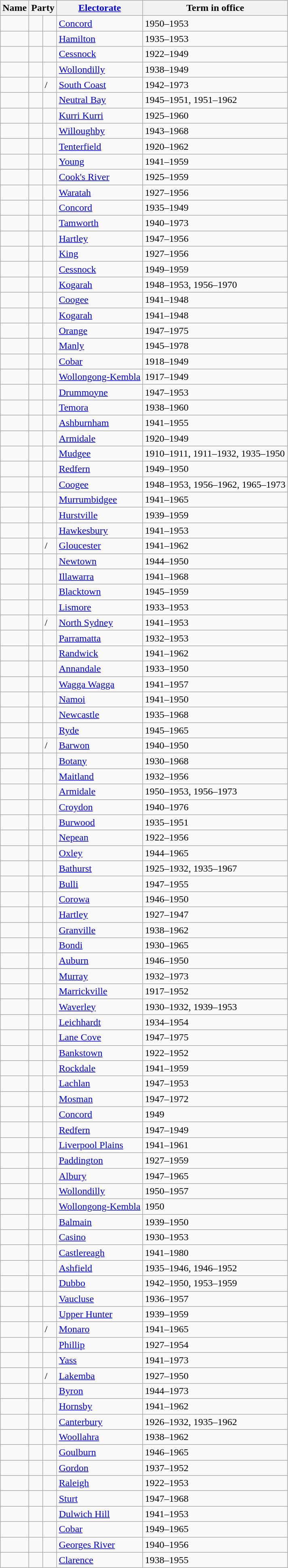<table class="wikitable sortable">
<tr>
<th>Name</th>
<th colspan=2>Party</th>
<th><a href='#'>Electorate</a></th>
<th>Term in office</th>
</tr>
<tr>
<td></td>
<td> </td>
<td></td>
<td><a href='#'>Concord</a></td>
<td>1950–1953</td>
</tr>
<tr>
<td></td>
<td> </td>
<td></td>
<td><a href='#'>Hamilton</a></td>
<td>1935–1953</td>
</tr>
<tr>
<td></td>
<td> </td>
<td></td>
<td><a href='#'>Cessnock</a></td>
<td>1922–1949</td>
</tr>
<tr>
<td></td>
<td> </td>
<td></td>
<td><a href='#'>Wollondilly</a></td>
<td>1938–1949</td>
</tr>
<tr>
<td></td>
<td> </td>
<td>/</td>
<td><a href='#'>South Coast</a></td>
<td>1942–1973</td>
</tr>
<tr>
<td></td>
<td> </td>
<td></td>
<td><a href='#'>Neutral Bay</a></td>
<td>1945–1951, 1951–1962</td>
</tr>
<tr>
<td></td>
<td> </td>
<td></td>
<td><a href='#'>Kurri Kurri</a></td>
<td>1925–1960</td>
</tr>
<tr>
<td></td>
<td> </td>
<td></td>
<td><a href='#'>Willoughby</a></td>
<td>1943–1968</td>
</tr>
<tr>
<td></td>
<td> </td>
<td></td>
<td><a href='#'>Tenterfield</a></td>
<td>1920–1962</td>
</tr>
<tr>
<td></td>
<td> </td>
<td></td>
<td><a href='#'>Young</a></td>
<td>1941–1959</td>
</tr>
<tr>
<td></td>
<td> </td>
<td></td>
<td><a href='#'>Cook's River</a></td>
<td>1925–1959</td>
</tr>
<tr>
<td></td>
<td> </td>
<td></td>
<td><a href='#'>Waratah</a></td>
<td>1927–1956</td>
</tr>
<tr>
<td></td>
<td> </td>
<td></td>
<td><a href='#'>Concord</a></td>
<td>1935–1949</td>
</tr>
<tr>
<td></td>
<td> </td>
<td></td>
<td><a href='#'>Tamworth</a></td>
<td>1940–1973</td>
</tr>
<tr>
<td></td>
<td> </td>
<td></td>
<td><a href='#'>Hartley</a></td>
<td>1947–1956</td>
</tr>
<tr>
<td></td>
<td> </td>
<td></td>
<td><a href='#'>King</a></td>
<td>1927–1956</td>
</tr>
<tr>
<td></td>
<td> </td>
<td></td>
<td><a href='#'>Cessnock</a></td>
<td>1949–1959</td>
</tr>
<tr>
<td></td>
<td> </td>
<td></td>
<td><a href='#'>Kogarah</a></td>
<td>1948–1953, 1956–1970</td>
</tr>
<tr>
<td></td>
<td> </td>
<td></td>
<td><a href='#'>Coogee</a></td>
<td>1941–1948</td>
</tr>
<tr>
<td></td>
<td> </td>
<td></td>
<td><a href='#'>Kogarah</a></td>
<td>1941–1948</td>
</tr>
<tr>
<td></td>
<td> </td>
<td></td>
<td><a href='#'>Orange</a></td>
<td>1947–1975</td>
</tr>
<tr>
<td></td>
<td> </td>
<td></td>
<td><a href='#'>Manly</a></td>
<td>1945–1978</td>
</tr>
<tr>
<td></td>
<td> </td>
<td></td>
<td><a href='#'>Cobar</a></td>
<td>1918–1949</td>
</tr>
<tr>
<td></td>
<td> </td>
<td></td>
<td><a href='#'>Wollongong-Kembla</a></td>
<td>1917–1949</td>
</tr>
<tr>
<td></td>
<td> </td>
<td></td>
<td><a href='#'>Drummoyne</a></td>
<td>1947–1953</td>
</tr>
<tr>
<td></td>
<td> </td>
<td></td>
<td><a href='#'>Temora</a></td>
<td>1938–1960</td>
</tr>
<tr>
<td></td>
<td> </td>
<td></td>
<td><a href='#'>Ashburnham</a></td>
<td>1941–1955</td>
</tr>
<tr>
<td></td>
<td> </td>
<td></td>
<td><a href='#'>Armidale</a></td>
<td>1920–1949</td>
</tr>
<tr>
<td></td>
<td> </td>
<td></td>
<td><a href='#'>Mudgee</a></td>
<td>1910–1911, 1911–1932, 1935–1950</td>
</tr>
<tr>
<td></td>
<td> </td>
<td></td>
<td><a href='#'>Redfern</a></td>
<td>1949–1950</td>
</tr>
<tr>
<td></td>
<td> </td>
<td></td>
<td><a href='#'>Coogee</a></td>
<td>1948–1953, 1956–1962, 1965–1973</td>
</tr>
<tr>
<td></td>
<td> </td>
<td></td>
<td><a href='#'>Murrumbidgee</a></td>
<td>1941–1965</td>
</tr>
<tr>
<td></td>
<td> </td>
<td></td>
<td><a href='#'>Hurstville</a></td>
<td>1939–1959</td>
</tr>
<tr>
<td></td>
<td> </td>
<td></td>
<td><a href='#'>Hawkesbury</a></td>
<td>1941–1953</td>
</tr>
<tr>
<td></td>
<td> </td>
<td>/</td>
<td><a href='#'>Gloucester</a></td>
<td>1941–1962</td>
</tr>
<tr>
<td></td>
<td> </td>
<td></td>
<td><a href='#'>Newtown</a></td>
<td>1944–1950</td>
</tr>
<tr>
<td></td>
<td> </td>
<td></td>
<td><a href='#'>Illawarra</a></td>
<td>1941–1968</td>
</tr>
<tr>
<td></td>
<td> </td>
<td></td>
<td><a href='#'>Blacktown</a></td>
<td>1945–1959</td>
</tr>
<tr>
<td></td>
<td> </td>
<td></td>
<td><a href='#'>Lismore</a></td>
<td>1933–1953</td>
</tr>
<tr>
<td></td>
<td> </td>
<td>/</td>
<td><a href='#'>North Sydney</a></td>
<td>1941–1953</td>
</tr>
<tr>
<td></td>
<td> </td>
<td></td>
<td><a href='#'>Parramatta</a></td>
<td>1932–1953</td>
</tr>
<tr>
<td></td>
<td> </td>
<td></td>
<td><a href='#'>Randwick</a></td>
<td>1941–1962</td>
</tr>
<tr>
<td></td>
<td> </td>
<td></td>
<td><a href='#'>Annandale</a></td>
<td>1933–1950</td>
</tr>
<tr>
<td></td>
<td> </td>
<td></td>
<td><a href='#'>Wagga Wagga</a></td>
<td>1941–1957</td>
</tr>
<tr>
<td></td>
<td> </td>
<td></td>
<td><a href='#'>Namoi</a></td>
<td>1941–1950</td>
</tr>
<tr>
<td></td>
<td> </td>
<td></td>
<td><a href='#'>Newcastle</a></td>
<td>1935–1968</td>
</tr>
<tr>
<td></td>
<td> </td>
<td></td>
<td><a href='#'>Ryde</a></td>
<td>1945–1965</td>
</tr>
<tr>
<td></td>
<td> </td>
<td>/</td>
<td><a href='#'>Barwon</a></td>
<td>1940–1950</td>
</tr>
<tr>
<td></td>
<td> </td>
<td></td>
<td><a href='#'>Botany</a></td>
<td>1930–1968</td>
</tr>
<tr>
<td></td>
<td> </td>
<td></td>
<td><a href='#'>Maitland</a></td>
<td>1932–1956</td>
</tr>
<tr>
<td></td>
<td> </td>
<td></td>
<td><a href='#'>Armidale</a></td>
<td>1950–1953, 1956–1973</td>
</tr>
<tr>
<td></td>
<td> </td>
<td></td>
<td><a href='#'>Croydon</a></td>
<td>1940–1976</td>
</tr>
<tr>
<td></td>
<td> </td>
<td></td>
<td><a href='#'>Burwood</a></td>
<td>1935–1951</td>
</tr>
<tr>
<td></td>
<td> </td>
<td></td>
<td><a href='#'>Nepean</a></td>
<td>1922–1956</td>
</tr>
<tr>
<td></td>
<td> </td>
<td></td>
<td><a href='#'>Oxley</a></td>
<td>1944–1965</td>
</tr>
<tr>
<td></td>
<td> </td>
<td></td>
<td><a href='#'>Bathurst</a></td>
<td>1925–1932, 1935–1967</td>
</tr>
<tr>
<td></td>
<td> </td>
<td></td>
<td><a href='#'>Bulli</a></td>
<td>1947–1955</td>
</tr>
<tr>
<td></td>
<td> </td>
<td></td>
<td><a href='#'>Corowa</a></td>
<td>1946–1950</td>
</tr>
<tr>
<td></td>
<td> </td>
<td></td>
<td><a href='#'>Hartley</a></td>
<td>1927–1947</td>
</tr>
<tr>
<td></td>
<td> </td>
<td></td>
<td><a href='#'>Granville</a></td>
<td>1938–1962</td>
</tr>
<tr>
<td></td>
<td> </td>
<td></td>
<td><a href='#'>Bondi</a></td>
<td>1930–1965</td>
</tr>
<tr>
<td></td>
<td> </td>
<td></td>
<td><a href='#'>Auburn</a></td>
<td>1946–1950</td>
</tr>
<tr>
<td></td>
<td> </td>
<td></td>
<td><a href='#'>Murray</a></td>
<td>1932–1973</td>
</tr>
<tr>
<td></td>
<td> </td>
<td></td>
<td><a href='#'>Marrickville</a></td>
<td>1917–1952</td>
</tr>
<tr>
<td></td>
<td> </td>
<td></td>
<td><a href='#'>Waverley</a></td>
<td>1930–1932, 1939–1953</td>
</tr>
<tr>
<td></td>
<td> </td>
<td></td>
<td><a href='#'>Leichhardt</a></td>
<td>1934–1954</td>
</tr>
<tr>
<td></td>
<td> </td>
<td></td>
<td><a href='#'>Lane Cove</a></td>
<td>1947–1975</td>
</tr>
<tr>
<td></td>
<td> </td>
<td></td>
<td><a href='#'>Bankstown</a></td>
<td>1922–1952</td>
</tr>
<tr>
<td></td>
<td> </td>
<td></td>
<td><a href='#'>Rockdale</a></td>
<td>1941–1959</td>
</tr>
<tr>
<td></td>
<td> </td>
<td></td>
<td><a href='#'>Lachlan</a></td>
<td>1947–1953</td>
</tr>
<tr>
<td></td>
<td> </td>
<td></td>
<td><a href='#'>Mosman</a></td>
<td>1947–1972</td>
</tr>
<tr>
<td></td>
<td> </td>
<td></td>
<td><a href='#'>Concord</a></td>
<td>1949</td>
</tr>
<tr>
<td></td>
<td> </td>
<td></td>
<td><a href='#'>Redfern</a></td>
<td>1947–1949</td>
</tr>
<tr>
<td></td>
<td> </td>
<td></td>
<td><a href='#'>Liverpool Plains</a></td>
<td>1941–1961</td>
</tr>
<tr>
<td></td>
<td> </td>
<td></td>
<td><a href='#'>Paddington</a></td>
<td>1927–1959</td>
</tr>
<tr>
<td></td>
<td> </td>
<td></td>
<td><a href='#'>Albury</a></td>
<td>1947–1965</td>
</tr>
<tr>
<td></td>
<td> </td>
<td></td>
<td><a href='#'>Wollondilly</a></td>
<td>1950–1957</td>
</tr>
<tr>
<td></td>
<td> </td>
<td></td>
<td><a href='#'>Wollongong-Kembla</a></td>
<td>1950</td>
</tr>
<tr>
<td></td>
<td> </td>
<td></td>
<td><a href='#'>Balmain</a></td>
<td>1939–1950</td>
</tr>
<tr>
<td></td>
<td> </td>
<td></td>
<td><a href='#'>Casino</a></td>
<td>1930–1953</td>
</tr>
<tr>
<td></td>
<td> </td>
<td></td>
<td><a href='#'>Castlereagh</a></td>
<td>1941–1980</td>
</tr>
<tr>
<td></td>
<td> </td>
<td></td>
<td><a href='#'>Ashfield</a></td>
<td>1935–1946, 1946–1952</td>
</tr>
<tr>
<td></td>
<td> </td>
<td></td>
<td><a href='#'>Dubbo</a></td>
<td>1942–1950, 1953–1959</td>
</tr>
<tr>
<td></td>
<td> </td>
<td></td>
<td><a href='#'>Vaucluse</a></td>
<td>1936–1957</td>
</tr>
<tr>
<td></td>
<td> </td>
<td></td>
<td><a href='#'>Upper Hunter</a></td>
<td>1939–1959</td>
</tr>
<tr>
<td></td>
<td> </td>
<td>/</td>
<td><a href='#'>Monaro</a></td>
<td>1941–1965</td>
</tr>
<tr>
<td></td>
<td> </td>
<td></td>
<td><a href='#'>Phillip</a></td>
<td>1927–1954</td>
</tr>
<tr>
<td></td>
<td> </td>
<td></td>
<td><a href='#'>Yass</a></td>
<td>1941–1973</td>
</tr>
<tr>
<td></td>
<td> </td>
<td>/</td>
<td><a href='#'>Lakemba</a></td>
<td>1927–1950</td>
</tr>
<tr>
<td></td>
<td> </td>
<td></td>
<td><a href='#'>Byron</a></td>
<td>1944–1973</td>
</tr>
<tr>
<td></td>
<td> </td>
<td></td>
<td><a href='#'>Hornsby</a></td>
<td>1941–1962</td>
</tr>
<tr>
<td></td>
<td> </td>
<td></td>
<td><a href='#'>Canterbury</a></td>
<td>1926–1932, 1935–1962</td>
</tr>
<tr>
<td></td>
<td> </td>
<td></td>
<td><a href='#'>Woollahra</a></td>
<td>1938–1962</td>
</tr>
<tr>
<td></td>
<td> </td>
<td></td>
<td><a href='#'>Goulburn</a></td>
<td>1946–1965</td>
</tr>
<tr>
<td></td>
<td> </td>
<td></td>
<td><a href='#'>Gordon</a></td>
<td>1937–1952</td>
</tr>
<tr>
<td></td>
<td> </td>
<td></td>
<td><a href='#'>Raleigh</a></td>
<td>1922–1953</td>
</tr>
<tr>
<td></td>
<td> </td>
<td></td>
<td><a href='#'>Sturt</a></td>
<td>1947–1968</td>
</tr>
<tr>
<td></td>
<td> </td>
<td></td>
<td><a href='#'>Dulwich Hill</a></td>
<td>1941–1953</td>
</tr>
<tr>
<td></td>
<td> </td>
<td></td>
<td><a href='#'>Cobar</a></td>
<td>1949–1965</td>
</tr>
<tr>
<td></td>
<td> </td>
<td></td>
<td><a href='#'>Georges River</a></td>
<td>1940–1956</td>
</tr>
<tr>
<td></td>
<td> </td>
<td></td>
<td><a href='#'>Clarence</a></td>
<td>1938–1955</td>
</tr>
</table>
